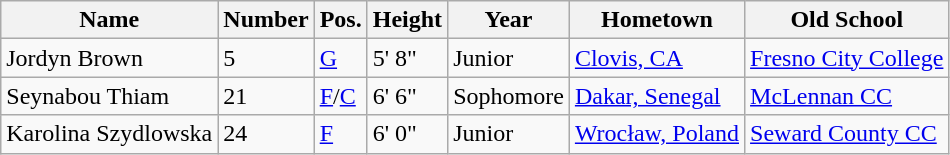<table class="wikitable sortable" border="1">
<tr>
<th>Name</th>
<th>Number</th>
<th>Pos.</th>
<th>Height</th>
<th>Year</th>
<th>Hometown</th>
<th>Old School</th>
</tr>
<tr>
<td>Jordyn Brown</td>
<td>5</td>
<td><a href='#'>G</a></td>
<td>5' 8"</td>
<td>Junior</td>
<td><a href='#'>Clovis, CA</a></td>
<td><a href='#'>Fresno City College</a></td>
</tr>
<tr>
<td>Seynabou Thiam</td>
<td>21</td>
<td><a href='#'>F</a>/<a href='#'>C</a></td>
<td>6' 6"</td>
<td>Sophomore</td>
<td><a href='#'>Dakar, Senegal</a></td>
<td><a href='#'>McLennan CC</a></td>
</tr>
<tr>
<td>Karolina Szydlowska</td>
<td>24</td>
<td><a href='#'>F</a></td>
<td>6' 0"</td>
<td>Junior</td>
<td><a href='#'>Wrocław, Poland</a></td>
<td><a href='#'>Seward County CC</a></td>
</tr>
</table>
